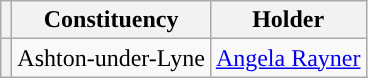<table class="wikitable">
<tr>
<th></th>
<th>Constituency</th>
<th>Holder</th>
</tr>
<tr>
<th style="background-color: "></th>
<td>Ashton-under-Lyne</td>
<td><a href='#'>Angela Rayner</a></td>
</tr>
</table>
